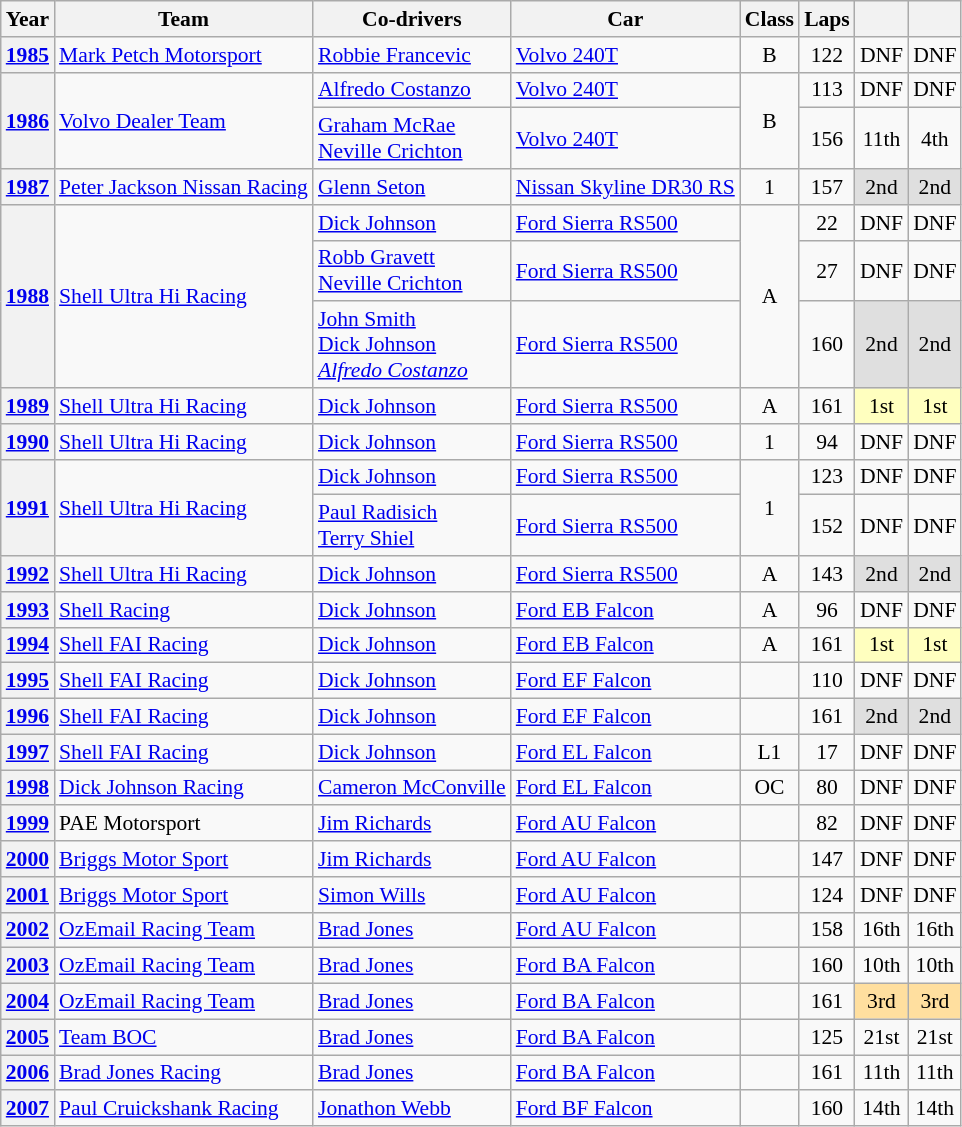<table class="wikitable" style="font-size:90%">
<tr>
<th>Year</th>
<th>Team</th>
<th>Co-drivers</th>
<th>Car</th>
<th>Class</th>
<th>Laps</th>
<th></th>
<th></th>
</tr>
<tr align="center">
<th><a href='#'>1985</a></th>
<td align="left"> <a href='#'>Mark Petch Motorsport</a></td>
<td align="left"> <a href='#'>Robbie Francevic</a></td>
<td align="left"><a href='#'>Volvo 240T</a></td>
<td>B</td>
<td>122</td>
<td>DNF</td>
<td>DNF</td>
</tr>
<tr align="center">
<th rowspan=2><a href='#'>1986</a></th>
<td align="left" rowspan=2> <a href='#'>Volvo Dealer Team</a></td>
<td align="left"> <a href='#'>Alfredo Costanzo</a></td>
<td align="left"><a href='#'>Volvo 240T</a></td>
<td align="centre" rowspan=2>B</td>
<td>113</td>
<td>DNF</td>
<td>DNF</td>
</tr>
<tr align="center">
<td align="left"> <a href='#'>Graham McRae</a><br> <a href='#'>Neville Crichton</a></td>
<td align="left"><a href='#'>Volvo 240T</a></td>
<td>156</td>
<td>11th</td>
<td>4th</td>
</tr>
<tr align="center">
<th><a href='#'>1987</a></th>
<td align="left"> <a href='#'>Peter Jackson Nissan Racing</a></td>
<td align="left"> <a href='#'>Glenn Seton</a></td>
<td align="left"><a href='#'>Nissan Skyline DR30 RS</a></td>
<td>1</td>
<td>157</td>
<td style="background:#dfdfdf;">2nd</td>
<td style="background:#dfdfdf;">2nd</td>
</tr>
<tr align="center">
<th rowspan=3><a href='#'>1988</a></th>
<td align="left" rowspan=3> <a href='#'>Shell Ultra Hi Racing</a></td>
<td align="left"> <a href='#'>Dick Johnson</a></td>
<td align="left"><a href='#'>Ford Sierra RS500</a></td>
<td align="centre" rowspan=3>A</td>
<td>22</td>
<td>DNF</td>
<td>DNF</td>
</tr>
<tr align="center">
<td align="left"> <a href='#'>Robb Gravett</a><br> <a href='#'>Neville Crichton</a></td>
<td align="left"><a href='#'>Ford Sierra RS500</a></td>
<td>27</td>
<td>DNF</td>
<td>DNF</td>
</tr>
<tr align="center">
<td align="left"> <a href='#'>John Smith</a><br> <a href='#'>Dick Johnson</a><br> <em><a href='#'>Alfredo Costanzo</a></em></td>
<td align="left"><a href='#'>Ford Sierra RS500</a></td>
<td>160</td>
<td style="background:#dfdfdf;">2nd</td>
<td style="background:#dfdfdf;">2nd</td>
</tr>
<tr align="center">
<th><a href='#'>1989</a></th>
<td align="left"> <a href='#'>Shell Ultra Hi Racing</a></td>
<td align="left"> <a href='#'>Dick Johnson</a></td>
<td align="left"><a href='#'>Ford Sierra RS500</a></td>
<td>A</td>
<td>161</td>
<td style="background:#ffffbf;">1st</td>
<td style="background:#ffffbf;">1st</td>
</tr>
<tr align="center">
<th><a href='#'>1990</a></th>
<td align="left"> <a href='#'>Shell Ultra Hi Racing</a></td>
<td align="left"> <a href='#'>Dick Johnson</a></td>
<td align="left"><a href='#'>Ford Sierra RS500</a></td>
<td>1</td>
<td>94</td>
<td>DNF</td>
<td>DNF</td>
</tr>
<tr align="center">
<th rowspan=2><a href='#'>1991</a></th>
<td align="left" rowspan=2> <a href='#'>Shell Ultra Hi Racing</a></td>
<td align="left"> <a href='#'>Dick Johnson</a></td>
<td align="left"><a href='#'>Ford Sierra RS500</a></td>
<td align="centre" rowspan=2>1</td>
<td>123</td>
<td>DNF</td>
<td>DNF</td>
</tr>
<tr align="center">
<td align="left"> <a href='#'>Paul Radisich</a><br> <a href='#'>Terry Shiel</a></td>
<td align="left"><a href='#'>Ford Sierra RS500</a></td>
<td>152</td>
<td>DNF</td>
<td>DNF</td>
</tr>
<tr align="center">
<th><a href='#'>1992</a></th>
<td align="left"> <a href='#'>Shell Ultra Hi Racing</a></td>
<td align="left"> <a href='#'>Dick Johnson</a></td>
<td align="left"><a href='#'>Ford Sierra RS500</a></td>
<td>A</td>
<td>143</td>
<td style="background:#dfdfdf;">2nd</td>
<td style="background:#dfdfdf;">2nd</td>
</tr>
<tr align="center">
<th><a href='#'>1993</a></th>
<td align="left"> <a href='#'>Shell Racing</a></td>
<td align="left"> <a href='#'>Dick Johnson</a></td>
<td align="left"><a href='#'>Ford EB Falcon</a></td>
<td>A</td>
<td>96</td>
<td>DNF</td>
<td>DNF</td>
</tr>
<tr align="center">
<th><a href='#'>1994</a></th>
<td align="left"> <a href='#'>Shell FAI Racing</a></td>
<td align="left"> <a href='#'>Dick Johnson</a></td>
<td align="left"><a href='#'>Ford EB Falcon</a></td>
<td>A</td>
<td>161</td>
<td style="background:#ffffbf;">1st</td>
<td style="background:#ffffbf;">1st</td>
</tr>
<tr align="center">
<th><a href='#'>1995</a></th>
<td align="left"> <a href='#'>Shell FAI Racing</a></td>
<td align="left"> <a href='#'>Dick Johnson</a></td>
<td align="left"><a href='#'>Ford EF Falcon</a></td>
<td></td>
<td>110</td>
<td>DNF</td>
<td>DNF</td>
</tr>
<tr align="center">
<th><a href='#'>1996</a></th>
<td align="left"> <a href='#'>Shell FAI Racing</a></td>
<td align="left"> <a href='#'>Dick Johnson</a></td>
<td align="left"><a href='#'>Ford EF Falcon</a></td>
<td></td>
<td>161</td>
<td style="background:#dfdfdf;">2nd</td>
<td style="background:#dfdfdf;">2nd</td>
</tr>
<tr align="center">
<th><a href='#'>1997</a></th>
<td align="left"> <a href='#'>Shell FAI Racing</a></td>
<td align="left"> <a href='#'>Dick Johnson</a></td>
<td align="left"><a href='#'>Ford EL Falcon</a></td>
<td>L1</td>
<td>17</td>
<td>DNF</td>
<td>DNF</td>
</tr>
<tr align="center">
<th><a href='#'>1998</a></th>
<td align="left"> <a href='#'>Dick Johnson Racing</a></td>
<td align="left"> <a href='#'>Cameron McConville</a></td>
<td align="left"><a href='#'>Ford EL Falcon</a></td>
<td>OC</td>
<td>80</td>
<td>DNF</td>
<td>DNF</td>
</tr>
<tr align="center">
<th><a href='#'>1999</a></th>
<td align="left"> PAE Motorsport</td>
<td align="left"> <a href='#'>Jim Richards</a></td>
<td align="left"><a href='#'>Ford AU Falcon</a></td>
<td></td>
<td>82</td>
<td>DNF</td>
<td>DNF</td>
</tr>
<tr align="center">
<th><a href='#'>2000</a></th>
<td align="left"> <a href='#'>Briggs Motor Sport</a></td>
<td align="left"> <a href='#'>Jim Richards</a></td>
<td align="left"><a href='#'>Ford AU Falcon</a></td>
<td></td>
<td>147</td>
<td>DNF</td>
<td>DNF</td>
</tr>
<tr align="center">
<th><a href='#'>2001</a></th>
<td align="left"> <a href='#'>Briggs Motor Sport</a></td>
<td align="left"> <a href='#'>Simon Wills</a></td>
<td align="left"><a href='#'>Ford AU Falcon</a></td>
<td></td>
<td>124</td>
<td>DNF</td>
<td>DNF</td>
</tr>
<tr align="center">
<th><a href='#'>2002</a></th>
<td align="left"> <a href='#'>OzEmail Racing Team</a></td>
<td align="left"> <a href='#'>Brad Jones</a></td>
<td align="left"><a href='#'>Ford AU Falcon</a></td>
<td></td>
<td>158</td>
<td>16th</td>
<td>16th</td>
</tr>
<tr align="center">
<th><a href='#'>2003</a></th>
<td align="left"> <a href='#'>OzEmail Racing Team</a></td>
<td align="left"> <a href='#'>Brad Jones</a></td>
<td align="left"><a href='#'>Ford BA Falcon</a></td>
<td></td>
<td>160</td>
<td>10th</td>
<td>10th</td>
</tr>
<tr align="center">
<th><a href='#'>2004</a></th>
<td align="left"> <a href='#'>OzEmail Racing Team</a></td>
<td align="left"> <a href='#'>Brad Jones</a></td>
<td align="left"><a href='#'>Ford BA Falcon</a></td>
<td></td>
<td>161</td>
<td style="background:#ffdf9f;">3rd</td>
<td style="background:#ffdf9f;">3rd</td>
</tr>
<tr align="center">
<th><a href='#'>2005</a></th>
<td align="left"> <a href='#'>Team BOC</a></td>
<td align="left"> <a href='#'>Brad Jones</a></td>
<td align="left"><a href='#'>Ford BA Falcon</a></td>
<td></td>
<td>125</td>
<td>21st</td>
<td>21st</td>
</tr>
<tr align="center">
<th><a href='#'>2006</a></th>
<td align="left"> <a href='#'>Brad Jones Racing</a></td>
<td align="left"> <a href='#'>Brad Jones</a></td>
<td align="left"><a href='#'>Ford BA Falcon</a></td>
<td></td>
<td>161</td>
<td>11th</td>
<td>11th</td>
</tr>
<tr align="center">
<th><a href='#'>2007</a></th>
<td align="left"> <a href='#'>Paul Cruickshank Racing</a></td>
<td align="left"> <a href='#'>Jonathon Webb</a></td>
<td align="left"><a href='#'>Ford BF Falcon</a></td>
<td></td>
<td>160</td>
<td>14th</td>
<td>14th</td>
</tr>
</table>
